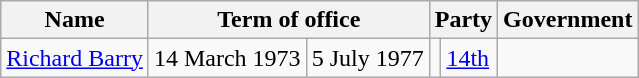<table class="wikitable">
<tr>
<th>Name</th>
<th colspan=2>Term of office</th>
<th colspan=2>Party</th>
<th>Government</th>
</tr>
<tr>
<td><a href='#'>Richard Barry</a></td>
<td>14 March 1973</td>
<td>5 July 1977</td>
<td></td>
<td><a href='#'>14th</a></td>
</tr>
</table>
